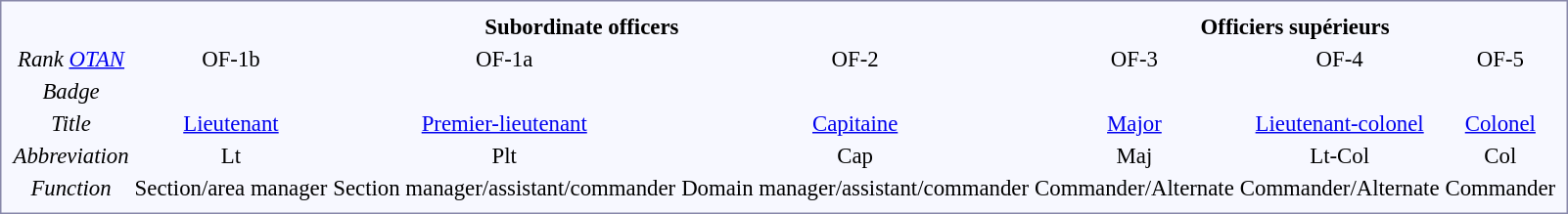<table style="border:1px solid #8888aa; background-color:#f7f8ff; padding:5px; font-size:95%; margin: 0px 14px 14px 0px;">
<tr>
<th></th>
<th colspan="3">Subordinate officers</th>
<th colspan="3">Officiers supérieurs</th>
</tr>
<tr align="center">
<td><em>Rank <a href='#'>OTAN</a></em></td>
<td>OF-1b</td>
<td>OF-1a</td>
<td>OF-2</td>
<td>OF-3</td>
<td>OF-4</td>
<td>OF-5</td>
</tr>
<tr align="center">
<td><em>Badge</em></td>
<td></td>
<td></td>
<td></td>
<td></td>
<td></td>
<td></td>
</tr>
<tr align="center">
<td><em>Title</em></td>
<td><a href='#'>Lieutenant</a></td>
<td><a href='#'>Premier-lieutenant</a></td>
<td><a href='#'>Capitaine</a></td>
<td><a href='#'>Major</a></td>
<td><a href='#'>Lieutenant-colonel</a></td>
<td><a href='#'>Colonel</a></td>
</tr>
<tr align="center">
<td><em>Abbreviation</em></td>
<td>Lt</td>
<td>Plt</td>
<td>Cap</td>
<td>Maj</td>
<td>Lt-Col</td>
<td>Col</td>
</tr>
<tr align="center">
<td><em>Function</em></td>
<td>Section/area manager</td>
<td>Section manager/assistant/commander</td>
<td>Domain manager/assistant/commander</td>
<td>Commander/Alternate</td>
<td>Commander/Alternate</td>
<td>Commander</td>
</tr>
</table>
